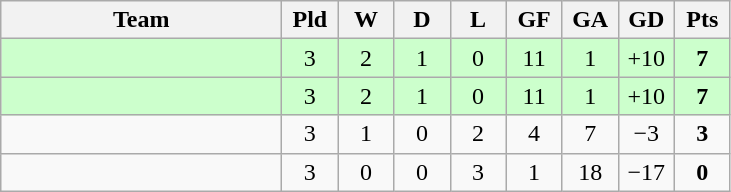<table class="wikitable" style="text-align: center;">
<tr>
<th width="180">Team</th>
<th width="30">Pld</th>
<th width="30">W</th>
<th width="30">D</th>
<th width="30">L</th>
<th width="30">GF</th>
<th width="30">GA</th>
<th width="30">GD</th>
<th width="30">Pts</th>
</tr>
<tr style="background:#ccffcc;">
<td style="text-align:left;"></td>
<td>3</td>
<td>2</td>
<td>1</td>
<td>0</td>
<td>11</td>
<td>1</td>
<td>+10</td>
<td><strong>7</strong></td>
</tr>
<tr style="background:#ccffcc;">
<td style="text-align:left;"></td>
<td>3</td>
<td>2</td>
<td>1</td>
<td>0</td>
<td>11</td>
<td>1</td>
<td>+10</td>
<td><strong>7</strong></td>
</tr>
<tr style="background:;">
<td style="text-align:left;"></td>
<td>3</td>
<td>1</td>
<td>0</td>
<td>2</td>
<td>4</td>
<td>7</td>
<td>−3</td>
<td><strong>3</strong></td>
</tr>
<tr style="background:;">
<td style="text-align:left;"></td>
<td>3</td>
<td>0</td>
<td>0</td>
<td>3</td>
<td>1</td>
<td>18</td>
<td>−17</td>
<td><strong>0</strong></td>
</tr>
</table>
